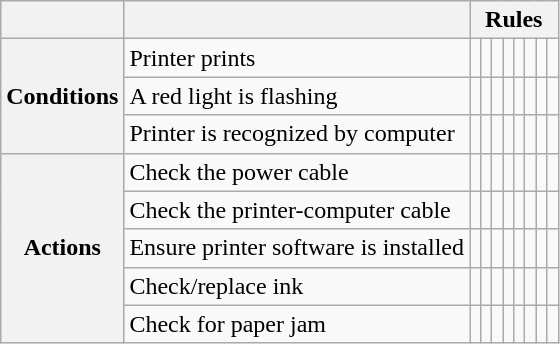<table class="wikitable">
<tr>
<th></th>
<th></th>
<th colspan="8">Rules</th>
</tr>
<tr>
<th rowspan="3">Conditions</th>
<td>Printer prints</td>
<td></td>
<td></td>
<td></td>
<td></td>
<td></td>
<td></td>
<td></td>
<td></td>
</tr>
<tr>
<td>A red light is flashing</td>
<td></td>
<td></td>
<td></td>
<td></td>
<td></td>
<td></td>
<td></td>
<td></td>
</tr>
<tr>
<td>Printer is recognized by computer</td>
<td></td>
<td></td>
<td></td>
<td></td>
<td></td>
<td></td>
<td></td>
<td></td>
</tr>
<tr>
<th rowspan="5">Actions</th>
<td>Check the power cable</td>
<td></td>
<td></td>
<td></td>
<td></td>
<td></td>
<td></td>
<td></td>
<td></td>
</tr>
<tr>
<td>Check the printer-computer cable</td>
<td></td>
<td></td>
<td></td>
<td></td>
<td></td>
<td></td>
<td></td>
<td></td>
</tr>
<tr>
<td>Ensure printer software is installed</td>
<td></td>
<td></td>
<td></td>
<td></td>
<td></td>
<td></td>
<td></td>
<td></td>
</tr>
<tr>
<td>Check/replace ink</td>
<td></td>
<td></td>
<td></td>
<td></td>
<td></td>
<td></td>
<td></td>
<td></td>
</tr>
<tr>
<td>Check for paper jam</td>
<td></td>
<td></td>
<td></td>
<td></td>
<td></td>
<td></td>
<td></td>
<td></td>
</tr>
</table>
